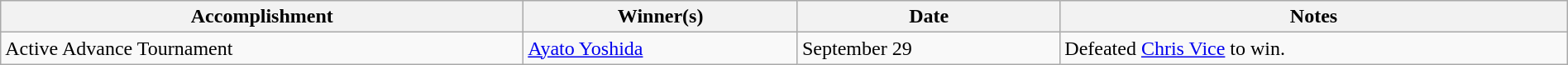<table class="wikitable" style="width:100%;">
<tr>
<th>Accomplishment</th>
<th>Winner(s)</th>
<th>Date</th>
<th>Notes</th>
</tr>
<tr>
<td>Active Advance Tournament</td>
<td><a href='#'>Ayato Yoshida</a></td>
<td>September 29</td>
<td>Defeated <a href='#'>Chris Vice</a> to win.</td>
</tr>
</table>
